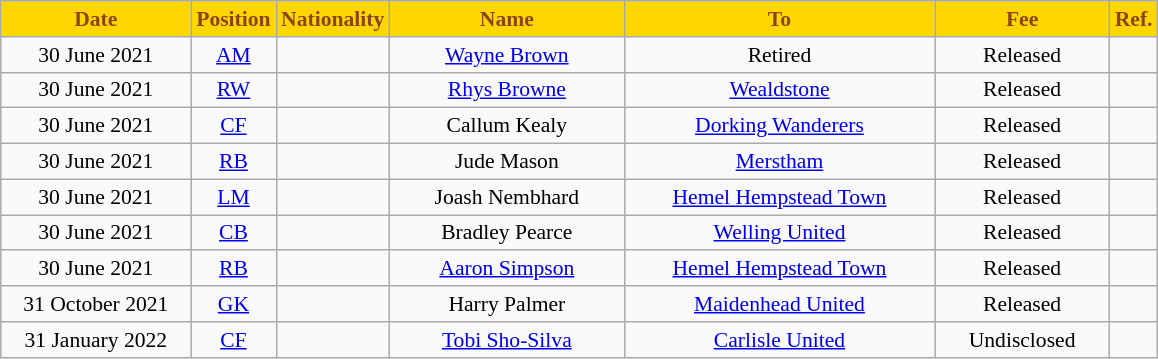<table class="wikitable" style="text-align:center; font-size:90%">
<tr>
<th style="background:#FFD700;color:saddlebrown; width:120px;">Date</th>
<th style="background:#FFD700;color:saddlebrown; width:50px;">Position</th>
<th style="background:#FFD700;color:saddlebrown; width:50px;">Nationality</th>
<th style="background:#FFD700;color:saddlebrown; width:150px;">Name</th>
<th style="background:#FFD700;color:saddlebrown; width:200px;">To</th>
<th style="background:#FFD700;color:saddlebrown; width:110px;">Fee</th>
<th style="background:#FFD700;color:saddlebrown; width:25px;">Ref.</th>
</tr>
<tr>
<td>30 June 2021</td>
<td><a href='#'>AM</a></td>
<td></td>
<td><a href='#'>Wayne Brown</a></td>
<td>Retired</td>
<td>Released</td>
<td></td>
</tr>
<tr>
<td>30 June 2021</td>
<td><a href='#'>RW</a></td>
<td></td>
<td><a href='#'>Rhys Browne</a></td>
<td> <a href='#'>Wealdstone</a></td>
<td>Released</td>
<td></td>
</tr>
<tr>
<td>30 June 2021</td>
<td><a href='#'>CF</a></td>
<td></td>
<td>Callum Kealy</td>
<td> <a href='#'>Dorking Wanderers</a></td>
<td>Released</td>
<td></td>
</tr>
<tr>
<td>30 June 2021</td>
<td><a href='#'>RB</a></td>
<td></td>
<td>Jude Mason</td>
<td> <a href='#'>Merstham</a></td>
<td>Released</td>
<td></td>
</tr>
<tr>
<td>30 June 2021</td>
<td><a href='#'>LM</a></td>
<td></td>
<td>Joash Nembhard</td>
<td> <a href='#'>Hemel Hempstead Town</a></td>
<td>Released</td>
<td></td>
</tr>
<tr>
<td>30 June 2021</td>
<td><a href='#'>CB</a></td>
<td></td>
<td>Bradley Pearce</td>
<td> <a href='#'>Welling United</a></td>
<td>Released</td>
<td></td>
</tr>
<tr>
<td>30 June 2021</td>
<td><a href='#'>RB</a></td>
<td></td>
<td><a href='#'>Aaron Simpson</a></td>
<td> <a href='#'>Hemel Hempstead Town</a></td>
<td>Released</td>
<td></td>
</tr>
<tr>
<td>31 October 2021</td>
<td><a href='#'>GK</a></td>
<td></td>
<td>Harry Palmer</td>
<td> <a href='#'>Maidenhead United</a></td>
<td>Released</td>
<td></td>
</tr>
<tr>
<td>31 January 2022</td>
<td><a href='#'>CF</a></td>
<td></td>
<td><a href='#'>Tobi Sho-Silva</a></td>
<td> <a href='#'>Carlisle United</a></td>
<td>Undisclosed</td>
<td></td>
</tr>
</table>
